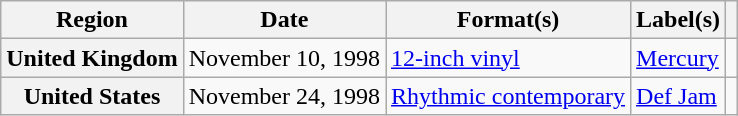<table class="wikitable sortable plainrowheaders">
<tr>
<th scope="col">Region</th>
<th scope="col">Date</th>
<th scope="col">Format(s)</th>
<th scope="col">Label(s)</th>
<th scope="col"></th>
</tr>
<tr>
<th scope="row">United Kingdom</th>
<td>November 10, 1998</td>
<td><a href='#'>12-inch vinyl</a></td>
<td><a href='#'>Mercury</a></td>
<td align="center"></td>
</tr>
<tr>
<th scope="row">United States</th>
<td>November 24, 1998</td>
<td><a href='#'>Rhythmic contemporary</a></td>
<td><a href='#'>Def Jam</a></td>
<td align="center"></td>
</tr>
</table>
